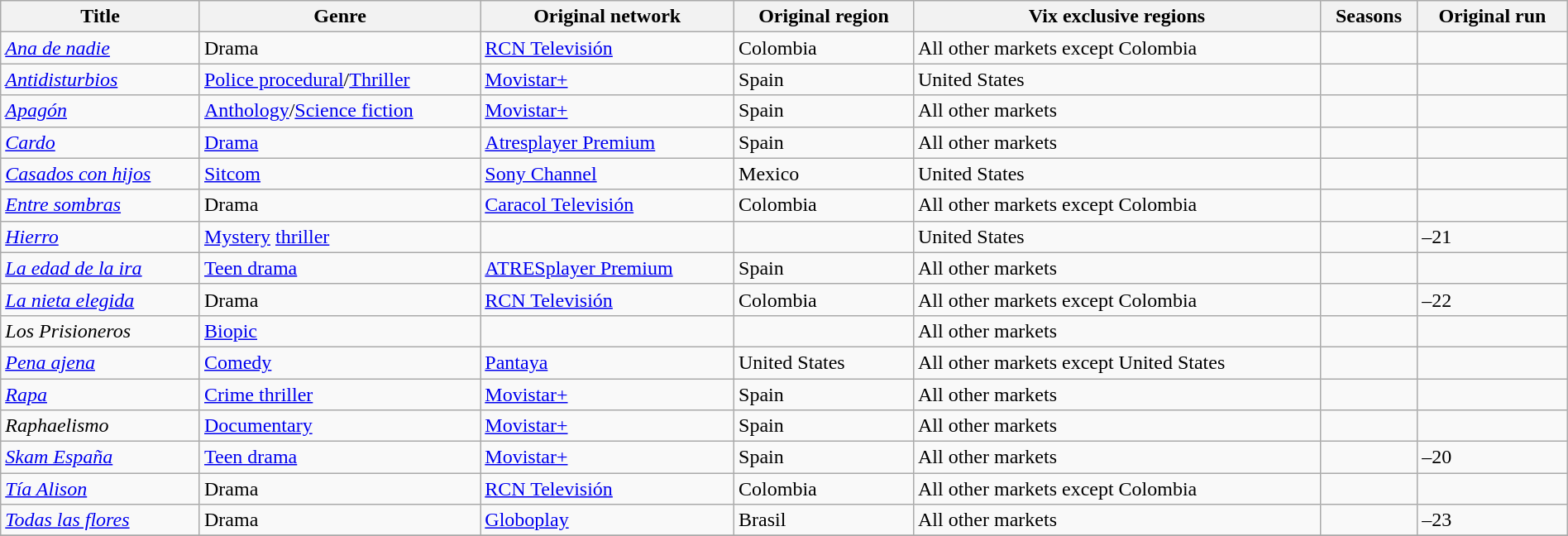<table class="wikitable sortable" style="width:100%;">
<tr>
<th>Title</th>
<th>Genre</th>
<th>Original network</th>
<th>Original region</th>
<th>Vix exclusive regions</th>
<th>Seasons</th>
<th>Original run</th>
</tr>
<tr>
<td><em><a href='#'>Ana de nadie</a></em></td>
<td>Drama</td>
<td><a href='#'>RCN Televisión</a></td>
<td>Colombia</td>
<td>All other markets except Colombia</td>
<td></td>
<td></td>
</tr>
<tr>
<td><em><a href='#'>Antidisturbios</a></em></td>
<td><a href='#'>Police procedural</a>/<a href='#'>Thriller</a></td>
<td><a href='#'>Movistar+</a></td>
<td>Spain</td>
<td>United States</td>
<td></td>
<td></td>
</tr>
<tr>
<td><em><a href='#'>Apagón</a></em></td>
<td><a href='#'>Anthology</a>/<a href='#'>Science fiction</a></td>
<td><a href='#'>Movistar+</a></td>
<td>Spain</td>
<td>All other markets</td>
<td></td>
<td></td>
</tr>
<tr>
<td><em><a href='#'>Cardo</a></em></td>
<td><a href='#'>Drama</a></td>
<td><a href='#'>Atresplayer Premium</a></td>
<td>Spain</td>
<td>All other markets</td>
<td></td>
<td></td>
</tr>
<tr>
<td><em><a href='#'>Casados con hijos</a></em></td>
<td><a href='#'>Sitcom</a></td>
<td><a href='#'>Sony Channel</a></td>
<td>Mexico</td>
<td>United States</td>
<td></td>
<td></td>
</tr>
<tr>
<td><em><a href='#'>Entre sombras</a></em></td>
<td>Drama</td>
<td><a href='#'>Caracol Televisión</a></td>
<td>Colombia</td>
<td>All other markets except Colombia</td>
<td></td>
<td></td>
</tr>
<tr>
<td><em><a href='#'>Hierro</a></em></td>
<td><a href='#'>Mystery</a> <a href='#'>thriller</a></td>
<td></td>
<td></td>
<td>United States</td>
<td></td>
<td>–21</td>
</tr>
<tr>
<td><em><a href='#'>La edad de la ira</a></em></td>
<td><a href='#'>Teen drama</a></td>
<td><a href='#'>ATRESplayer Premium</a></td>
<td>Spain</td>
<td>All other markets</td>
<td></td>
<td></td>
</tr>
<tr>
<td><em><a href='#'>La nieta elegida</a></em></td>
<td>Drama</td>
<td><a href='#'>RCN Televisión</a></td>
<td>Colombia</td>
<td>All other markets except Colombia</td>
<td></td>
<td>–22</td>
</tr>
<tr>
<td><em>Los Prisioneros</em></td>
<td><a href='#'>Biopic</a></td>
<td></td>
<td></td>
<td>All other markets</td>
<td></td>
<td></td>
</tr>
<tr>
<td><em><a href='#'>Pena ajena</a></em></td>
<td><a href='#'>Comedy</a></td>
<td><a href='#'>Pantaya</a></td>
<td>United States</td>
<td>All other markets except United States</td>
<td></td>
<td></td>
</tr>
<tr>
<td><em><a href='#'>Rapa</a></em></td>
<td><a href='#'>Crime thriller</a></td>
<td><a href='#'>Movistar+</a></td>
<td>Spain</td>
<td>All other markets</td>
<td></td>
<td></td>
</tr>
<tr>
<td><em>Raphaelismo</em></td>
<td><a href='#'>Documentary</a></td>
<td><a href='#'>Movistar+</a></td>
<td>Spain</td>
<td>All other markets</td>
<td></td>
<td></td>
</tr>
<tr>
<td><em><a href='#'>Skam España</a></em></td>
<td><a href='#'>Teen drama</a></td>
<td><a href='#'>Movistar+</a></td>
<td>Spain</td>
<td>All other markets</td>
<td></td>
<td>–20</td>
</tr>
<tr>
<td><em><a href='#'>Tía Alison</a></em></td>
<td>Drama</td>
<td><a href='#'>RCN Televisión</a></td>
<td>Colombia</td>
<td>All other markets except Colombia</td>
<td></td>
<td></td>
</tr>
<tr>
<td><em><a href='#'>Todas las flores</a></em></td>
<td>Drama</td>
<td><a href='#'>Globoplay</a></td>
<td>Brasil</td>
<td>All other markets</td>
<td></td>
<td>–23</td>
</tr>
<tr>
</tr>
</table>
